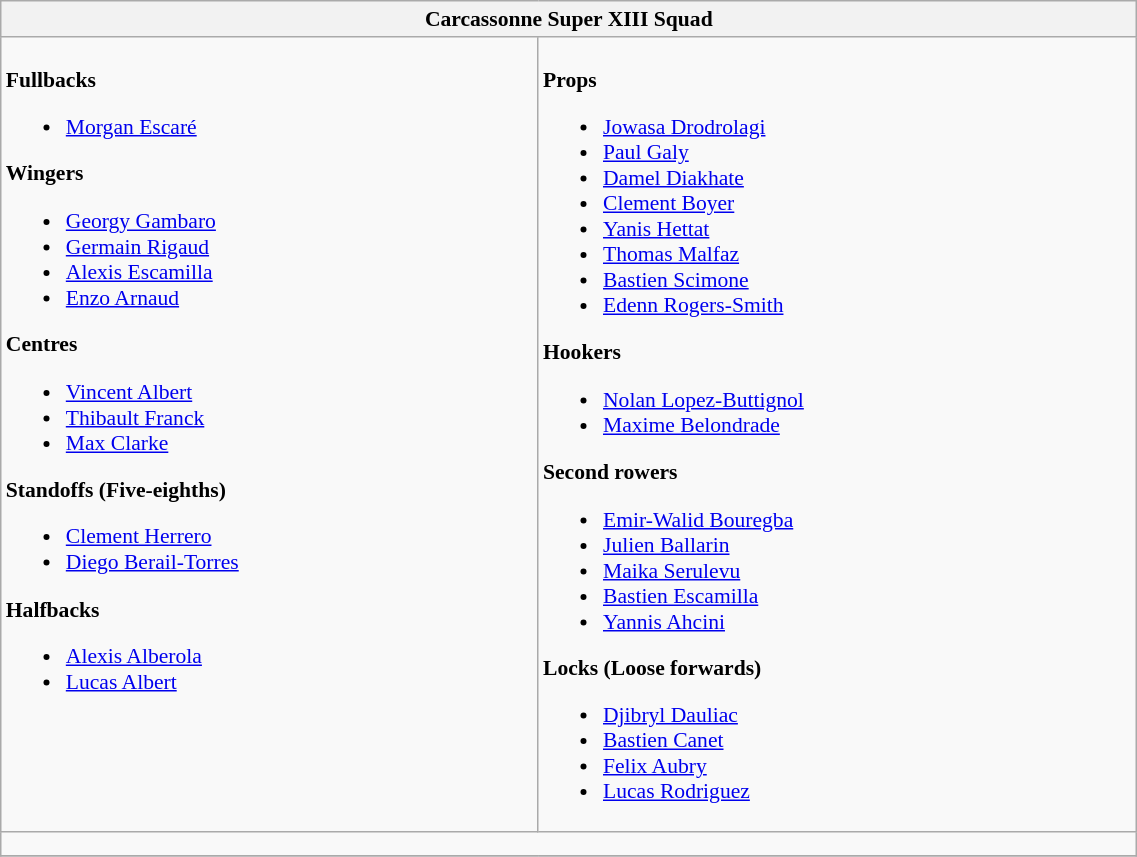<table class="wikitable" style="text-align:left; font-size:90%; width:60%">
<tr>
<th colspan="100%">Carcassonne Super XIII Squad</th>
</tr>
<tr valign="top">
<td><br><strong>Fullbacks</strong><ul><li> <a href='#'>Morgan Escaré</a></li></ul><strong>Wingers</strong><ul><li> <a href='#'>Georgy Gambaro</a></li><li> <a href='#'>Germain Rigaud</a></li><li> <a href='#'>Alexis Escamilla</a></li><li> <a href='#'>Enzo Arnaud</a></li></ul><strong>Centres</strong><ul><li> <a href='#'>Vincent Albert</a></li><li> <a href='#'>Thibault Franck</a></li><li> <a href='#'>Max Clarke</a></li></ul><strong>Standoffs (Five-eighths)</strong><ul><li> <a href='#'>Clement Herrero</a></li><li> <a href='#'>Diego Berail-Torres</a></li></ul><strong>Halfbacks</strong><ul><li> <a href='#'>Alexis Alberola</a></li><li> <a href='#'>Lucas Albert</a></li></ul></td>
<td><br><strong>Props</strong><ul><li> <a href='#'>Jowasa Drodrolagi</a></li><li> <a href='#'>Paul Galy</a></li><li> <a href='#'>Damel Diakhate</a></li><li> <a href='#'>Clement Boyer</a></li><li> <a href='#'>Yanis Hettat</a></li><li> <a href='#'>Thomas Malfaz</a></li><li> <a href='#'>Bastien Scimone</a></li><li> <a href='#'>Edenn Rogers-Smith</a></li></ul><strong>Hookers</strong><ul><li> <a href='#'>Nolan Lopez-Buttignol</a></li><li> <a href='#'>Maxime Belondrade</a></li></ul><strong>Second rowers</strong><ul><li> <a href='#'>Emir-Walid Bouregba</a></li><li> <a href='#'>Julien Ballarin</a></li><li> <a href='#'>Maika Serulevu</a></li><li> <a href='#'>Bastien Escamilla</a></li><li> <a href='#'>Yannis Ahcini</a></li></ul><strong>Locks (Loose forwards)</strong><ul><li> <a href='#'>Djibryl Dauliac</a></li><li> <a href='#'>Bastien Canet</a></li><li> <a href='#'>Felix Aubry</a></li><li> <a href='#'>Lucas Rodriguez</a></li></ul></td>
</tr>
<tr>
<td colspan="100%" style="height: 10px;"></td>
</tr>
<tr>
</tr>
</table>
